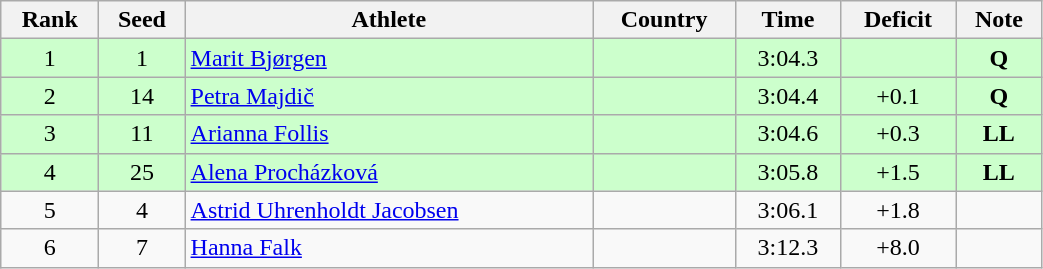<table class="wikitable sortable" style="text-align:center" width=55%>
<tr>
<th>Rank</th>
<th>Seed</th>
<th>Athlete</th>
<th>Country</th>
<th>Time</th>
<th>Deficit</th>
<th>Note</th>
</tr>
<tr bgcolor=ccffcc>
<td>1</td>
<td>1</td>
<td align=left><a href='#'>Marit Bjørgen</a></td>
<td align=left></td>
<td>3:04.3</td>
<td></td>
<td><strong>Q</strong></td>
</tr>
<tr bgcolor=ccffcc>
<td>2</td>
<td>14</td>
<td align=left><a href='#'>Petra Majdič</a></td>
<td align=left></td>
<td>3:04.4</td>
<td>+0.1</td>
<td><strong>Q</strong></td>
</tr>
<tr bgcolor=ccffcc>
<td>3</td>
<td>11</td>
<td align=left><a href='#'>Arianna Follis</a></td>
<td align=left></td>
<td>3:04.6</td>
<td>+0.3</td>
<td><strong>LL</strong></td>
</tr>
<tr bgcolor=ccffcc>
<td>4</td>
<td>25</td>
<td align=left><a href='#'>Alena Procházková</a></td>
<td align=left></td>
<td>3:05.8</td>
<td>+1.5</td>
<td><strong>LL</strong></td>
</tr>
<tr>
<td>5</td>
<td>4</td>
<td align=left><a href='#'>Astrid Uhrenholdt Jacobsen</a></td>
<td align=left></td>
<td>3:06.1</td>
<td>+1.8</td>
<td></td>
</tr>
<tr>
<td>6</td>
<td>7</td>
<td align=left><a href='#'>Hanna Falk</a></td>
<td align=left></td>
<td>3:12.3</td>
<td>+8.0</td>
<td></td>
</tr>
</table>
